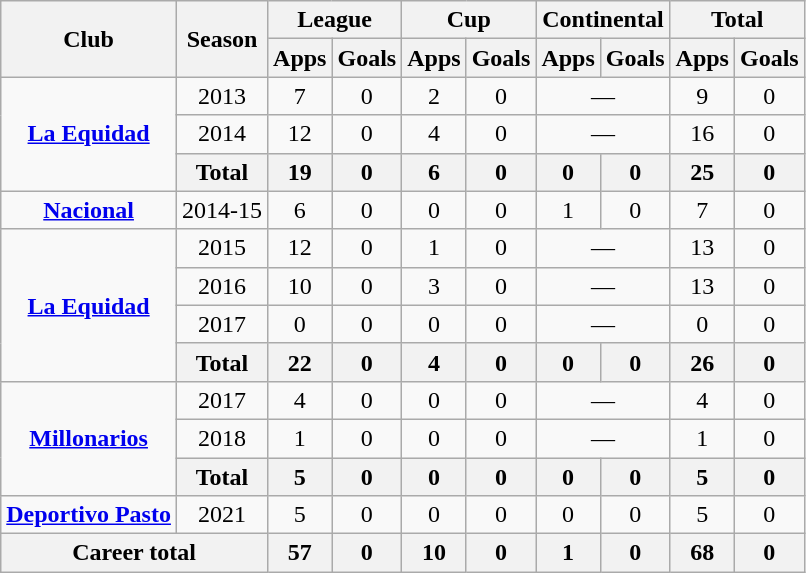<table class="wikitable" Style="text-align: center">
<tr>
<th rowspan="2">Club</th>
<th rowspan="2">Season</th>
<th colspan="2">League</th>
<th colspan="2">Cup</th>
<th colspan="2">Continental</th>
<th colspan="2">Total</th>
</tr>
<tr>
<th>Apps</th>
<th>Goals</th>
<th>Apps</th>
<th>Goals</th>
<th>Apps</th>
<th>Goals</th>
<th>Apps</th>
<th>Goals</th>
</tr>
<tr>
<td rowspan="3"><strong><a href='#'>La Equidad</a></strong></td>
<td>2013</td>
<td>7</td>
<td>0</td>
<td>2</td>
<td>0</td>
<td colspan="2">—</td>
<td>9</td>
<td>0</td>
</tr>
<tr>
<td>2014</td>
<td>12</td>
<td>0</td>
<td>4</td>
<td>0</td>
<td colspan="2">—</td>
<td>16</td>
<td>0</td>
</tr>
<tr>
<th>Total</th>
<th>19</th>
<th>0</th>
<th>6</th>
<th>0</th>
<th>0</th>
<th>0</th>
<th>25</th>
<th>0</th>
</tr>
<tr>
<td><strong><a href='#'>Nacional</a></strong></td>
<td>2014-15</td>
<td>6</td>
<td>0</td>
<td>0</td>
<td>0</td>
<td>1</td>
<td>0</td>
<td>7</td>
<td>0</td>
</tr>
<tr>
<td rowspan="4"><strong><a href='#'>La Equidad</a></strong></td>
<td>2015</td>
<td>12</td>
<td>0</td>
<td>1</td>
<td>0</td>
<td colspan="2">—</td>
<td>13</td>
<td>0</td>
</tr>
<tr>
<td>2016</td>
<td>10</td>
<td>0</td>
<td>3</td>
<td>0</td>
<td colspan="2">—</td>
<td>13</td>
<td>0</td>
</tr>
<tr>
<td>2017</td>
<td>0</td>
<td>0</td>
<td>0</td>
<td>0</td>
<td colspan="2">—</td>
<td>0</td>
<td>0</td>
</tr>
<tr>
<th>Total</th>
<th>22</th>
<th>0</th>
<th>4</th>
<th>0</th>
<th>0</th>
<th>0</th>
<th>26</th>
<th>0</th>
</tr>
<tr>
<td rowspan="3"><strong><a href='#'>Millonarios</a></strong></td>
<td>2017</td>
<td>4</td>
<td>0</td>
<td>0</td>
<td>0</td>
<td colspan="2">—</td>
<td>4</td>
<td>0</td>
</tr>
<tr>
<td>2018</td>
<td>1</td>
<td>0</td>
<td>0</td>
<td>0</td>
<td colspan="2">—</td>
<td>1</td>
<td>0</td>
</tr>
<tr>
<th>Total</th>
<th>5</th>
<th>0</th>
<th>0</th>
<th>0</th>
<th>0</th>
<th>0</th>
<th>5</th>
<th>0</th>
</tr>
<tr>
<td><strong><a href='#'>Deportivo Pasto</a></strong></td>
<td>2021</td>
<td>5</td>
<td>0</td>
<td>0</td>
<td>0</td>
<td>0</td>
<td>0</td>
<td>5</td>
<td>0</td>
</tr>
<tr>
<th colspan="2">Career total</th>
<th>57</th>
<th>0</th>
<th>10</th>
<th>0</th>
<th>1</th>
<th>0</th>
<th>68</th>
<th>0</th>
</tr>
</table>
